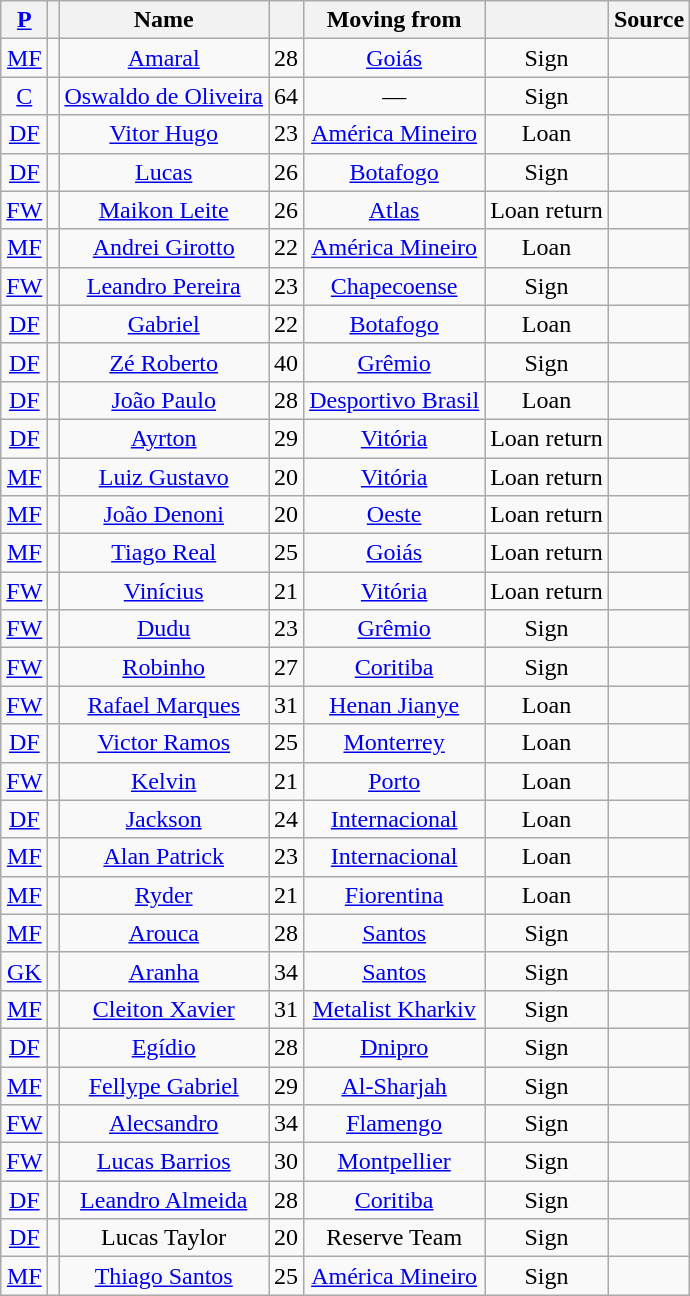<table class="wikitable sortable" style="text-align:center;">
<tr>
<th><a href='#'>P</a></th>
<th></th>
<th>Name</th>
<th></th>
<th>Moving from</th>
<th></th>
<th>Source</th>
</tr>
<tr>
<td><a href='#'>MF</a></td>
<td></td>
<td><a href='#'>Amaral</a></td>
<td>28</td>
<td> <a href='#'>Goiás</a></td>
<td>Sign</td>
<td></td>
</tr>
<tr>
<td><a href='#'>C</a></td>
<td></td>
<td><a href='#'>Oswaldo de Oliveira</a></td>
<td>64</td>
<td>—</td>
<td>Sign</td>
<td></td>
</tr>
<tr>
<td><a href='#'>DF</a></td>
<td></td>
<td><a href='#'>Vitor Hugo</a></td>
<td>23</td>
<td> <a href='#'>América Mineiro</a></td>
<td>Loan</td>
<td></td>
</tr>
<tr>
<td><a href='#'>DF</a></td>
<td></td>
<td><a href='#'>Lucas</a></td>
<td>26</td>
<td> <a href='#'>Botafogo</a></td>
<td>Sign</td>
<td></td>
</tr>
<tr>
<td><a href='#'>FW</a></td>
<td></td>
<td><a href='#'>Maikon Leite</a></td>
<td>26</td>
<td> <a href='#'>Atlas</a></td>
<td>Loan return</td>
<td></td>
</tr>
<tr>
<td><a href='#'>MF</a></td>
<td></td>
<td><a href='#'>Andrei Girotto</a></td>
<td>22</td>
<td> <a href='#'>América Mineiro</a></td>
<td>Loan</td>
<td></td>
</tr>
<tr>
<td><a href='#'>FW</a></td>
<td></td>
<td><a href='#'>Leandro Pereira</a></td>
<td>23</td>
<td> <a href='#'>Chapecoense</a></td>
<td>Sign</td>
<td></td>
</tr>
<tr>
<td><a href='#'>DF</a></td>
<td></td>
<td><a href='#'>Gabriel</a></td>
<td>22</td>
<td> <a href='#'>Botafogo</a></td>
<td>Loan</td>
<td></td>
</tr>
<tr>
<td><a href='#'>DF</a></td>
<td></td>
<td><a href='#'>Zé Roberto</a></td>
<td>40</td>
<td> <a href='#'>Grêmio</a></td>
<td>Sign</td>
<td></td>
</tr>
<tr>
<td><a href='#'>DF</a></td>
<td></td>
<td><a href='#'>João Paulo</a></td>
<td>28</td>
<td> <a href='#'>Desportivo Brasil</a></td>
<td>Loan</td>
<td></td>
</tr>
<tr>
<td><a href='#'>DF</a></td>
<td></td>
<td><a href='#'>Ayrton</a></td>
<td>29</td>
<td> <a href='#'>Vitória</a></td>
<td>Loan return</td>
<td></td>
</tr>
<tr>
<td><a href='#'>MF</a></td>
<td></td>
<td><a href='#'>Luiz Gustavo</a></td>
<td>20</td>
<td> <a href='#'>Vitória</a></td>
<td>Loan return</td>
<td></td>
</tr>
<tr>
<td><a href='#'>MF</a></td>
<td></td>
<td><a href='#'>João Denoni</a></td>
<td>20</td>
<td> <a href='#'>Oeste</a></td>
<td>Loan return</td>
<td></td>
</tr>
<tr>
<td><a href='#'>MF</a></td>
<td></td>
<td><a href='#'>Tiago Real</a></td>
<td>25</td>
<td> <a href='#'>Goiás</a></td>
<td>Loan return</td>
<td></td>
</tr>
<tr>
<td><a href='#'>FW</a></td>
<td></td>
<td><a href='#'>Vinícius</a></td>
<td>21</td>
<td> <a href='#'>Vitória</a></td>
<td>Loan return</td>
<td></td>
</tr>
<tr>
<td><a href='#'>FW</a></td>
<td></td>
<td><a href='#'>Dudu</a></td>
<td>23</td>
<td> <a href='#'>Grêmio</a></td>
<td>Sign</td>
<td></td>
</tr>
<tr>
<td><a href='#'>FW</a></td>
<td></td>
<td><a href='#'>Robinho</a></td>
<td>27</td>
<td> <a href='#'>Coritiba</a></td>
<td>Sign</td>
<td></td>
</tr>
<tr>
<td><a href='#'>FW</a></td>
<td></td>
<td><a href='#'>Rafael Marques</a></td>
<td>31</td>
<td> <a href='#'>Henan Jianye</a></td>
<td>Loan</td>
<td></td>
</tr>
<tr>
<td><a href='#'>DF</a></td>
<td></td>
<td><a href='#'>Victor Ramos</a></td>
<td>25</td>
<td> <a href='#'>Monterrey</a></td>
<td>Loan</td>
<td></td>
</tr>
<tr>
<td><a href='#'>FW</a></td>
<td></td>
<td><a href='#'>Kelvin</a></td>
<td>21</td>
<td> <a href='#'>Porto</a></td>
<td>Loan</td>
<td></td>
</tr>
<tr>
<td><a href='#'>DF</a></td>
<td></td>
<td><a href='#'>Jackson</a></td>
<td>24</td>
<td> <a href='#'>Internacional</a></td>
<td>Loan</td>
<td></td>
</tr>
<tr>
<td><a href='#'>MF</a></td>
<td></td>
<td><a href='#'>Alan Patrick</a></td>
<td>23</td>
<td> <a href='#'>Internacional</a></td>
<td>Loan</td>
<td></td>
</tr>
<tr>
<td><a href='#'>MF</a></td>
<td></td>
<td><a href='#'>Ryder</a></td>
<td>21</td>
<td> <a href='#'>Fiorentina</a></td>
<td>Loan</td>
<td></td>
</tr>
<tr>
<td><a href='#'>MF</a></td>
<td></td>
<td><a href='#'>Arouca</a></td>
<td>28</td>
<td> <a href='#'>Santos</a></td>
<td>Sign</td>
<td></td>
</tr>
<tr>
<td><a href='#'>GK</a></td>
<td></td>
<td><a href='#'>Aranha</a></td>
<td>34</td>
<td> <a href='#'>Santos</a></td>
<td>Sign</td>
<td></td>
</tr>
<tr>
<td><a href='#'>MF</a></td>
<td></td>
<td><a href='#'>Cleiton Xavier</a></td>
<td>31</td>
<td> <a href='#'>Metalist Kharkiv</a></td>
<td>Sign</td>
<td></td>
</tr>
<tr>
<td><a href='#'>DF</a></td>
<td></td>
<td><a href='#'>Egídio</a></td>
<td>28</td>
<td> <a href='#'>Dnipro</a></td>
<td>Sign</td>
<td></td>
</tr>
<tr>
<td><a href='#'>MF</a></td>
<td></td>
<td><a href='#'>Fellype Gabriel</a></td>
<td>29</td>
<td> <a href='#'>Al-Sharjah</a></td>
<td>Sign</td>
<td></td>
</tr>
<tr>
<td><a href='#'>FW</a></td>
<td></td>
<td><a href='#'>Alecsandro</a></td>
<td>34</td>
<td> <a href='#'>Flamengo</a></td>
<td>Sign</td>
<td></td>
</tr>
<tr>
<td><a href='#'>FW</a></td>
<td></td>
<td><a href='#'>Lucas Barrios</a></td>
<td>30</td>
<td> <a href='#'>Montpellier</a></td>
<td>Sign</td>
<td></td>
</tr>
<tr>
<td><a href='#'>DF</a></td>
<td></td>
<td><a href='#'>Leandro Almeida</a></td>
<td>28</td>
<td> <a href='#'>Coritiba</a></td>
<td>Sign</td>
<td></td>
</tr>
<tr>
<td><a href='#'>DF</a></td>
<td></td>
<td>Lucas Taylor</td>
<td>20</td>
<td>Reserve Team</td>
<td>Sign</td>
<td></td>
</tr>
<tr>
<td><a href='#'>MF</a></td>
<td></td>
<td><a href='#'>Thiago Santos</a></td>
<td>25</td>
<td> <a href='#'>América Mineiro</a></td>
<td>Sign</td>
<td></td>
</tr>
</table>
